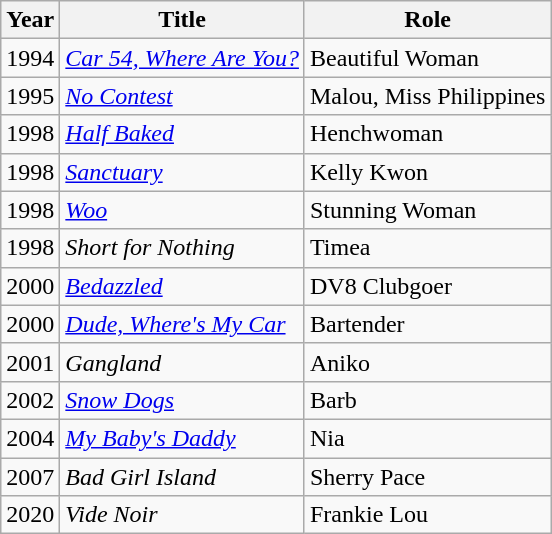<table class="wikitable sortable" style="font-size: 90;">
<tr>
<th>Year</th>
<th>Title</th>
<th>Role</th>
</tr>
<tr>
<td>1994</td>
<td><em><a href='#'>Car 54, Where Are You?</a></em></td>
<td>Beautiful Woman</td>
</tr>
<tr>
<td>1995</td>
<td><em><a href='#'>No Contest</a></em></td>
<td>Malou, Miss Philippines</td>
</tr>
<tr>
<td>1998</td>
<td><em><a href='#'>Half Baked</a></em></td>
<td>Henchwoman</td>
</tr>
<tr>
<td>1998</td>
<td><em><a href='#'>Sanctuary</a></em></td>
<td>Kelly Kwon</td>
</tr>
<tr>
<td>1998</td>
<td><em><a href='#'>Woo</a></em></td>
<td>Stunning Woman</td>
</tr>
<tr>
<td>1998</td>
<td><em>Short for Nothing</em></td>
<td>Timea</td>
</tr>
<tr>
<td>2000</td>
<td><em><a href='#'>Bedazzled</a></em></td>
<td>DV8 Clubgoer</td>
</tr>
<tr>
<td>2000</td>
<td><em><a href='#'>Dude, Where's My Car</a></em></td>
<td>Bartender</td>
</tr>
<tr>
<td>2001</td>
<td><em>Gangland</em></td>
<td>Aniko</td>
</tr>
<tr>
<td>2002</td>
<td><em><a href='#'>Snow Dogs</a></em></td>
<td>Barb</td>
</tr>
<tr>
<td>2004</td>
<td><em><a href='#'>My Baby's Daddy</a></em></td>
<td>Nia</td>
</tr>
<tr>
<td>2007</td>
<td><em>Bad Girl Island</em></td>
<td>Sherry Pace</td>
</tr>
<tr>
<td>2020</td>
<td><em>Vide Noir</em></td>
<td>Frankie Lou</td>
</tr>
</table>
